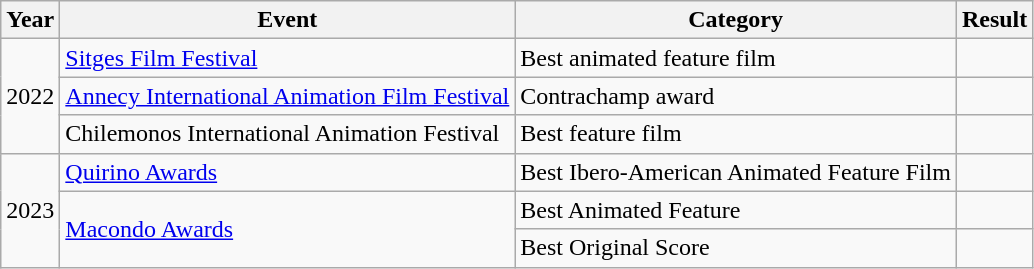<table class="wikitable">
<tr>
<th>Year</th>
<th>Event</th>
<th>Category</th>
<th>Result</th>
</tr>
<tr>
<td rowspan="3">2022</td>
<td><a href='#'>Sitges Film Festival</a></td>
<td>Best animated feature film</td>
<td></td>
</tr>
<tr>
<td><a href='#'>Annecy International Animation Film Festival</a></td>
<td>Contrachamp award</td>
<td></td>
</tr>
<tr>
<td>Chilemonos International Animation Festival</td>
<td>Best feature film</td>
<td></td>
</tr>
<tr>
<td rowspan="3">2023</td>
<td><a href='#'>Quirino Awards</a></td>
<td>Best Ibero-American Animated Feature Film</td>
<td></td>
</tr>
<tr>
<td rowspan="2"><a href='#'>Macondo Awards</a></td>
<td>Best Animated Feature</td>
<td></td>
</tr>
<tr>
<td>Best Original Score</td>
<td></td>
</tr>
</table>
